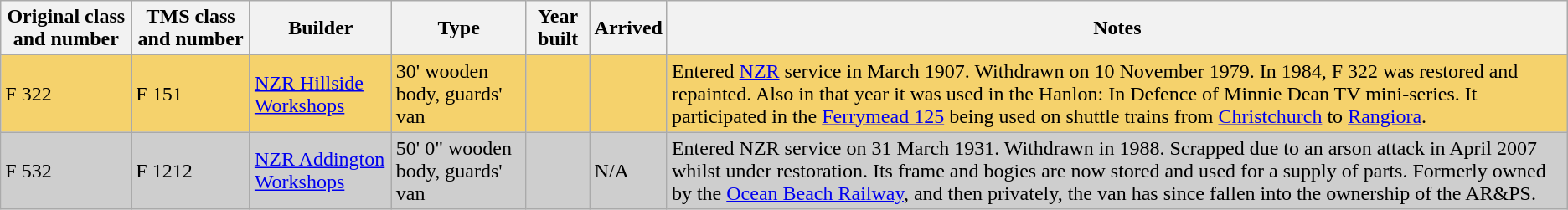<table class="sortable wikitable" border="1">
<tr>
<th>Original class and number</th>
<th>TMS class and number</th>
<th>Builder</th>
<th>Type</th>
<th>Year built</th>
<th>Arrived</th>
<th>Notes</th>
</tr>
<tr style="background:#F5D26C;">
<td>F 322</td>
<td>F 151</td>
<td><a href='#'>NZR Hillside Workshops</a></td>
<td>30' wooden body, guards' van</td>
<td></td>
<td></td>
<td>Entered <a href='#'>NZR</a> service in March 1907. Withdrawn on 10 November 1979. In 1984, F 322 was restored and repainted. Also in that year it was used in the Hanlon: In Defence of Minnie Dean TV mini-series. It participated in the <a href='#'>Ferrymead 125</a> being used on shuttle trains from <a href='#'>Christchurch</a> to <a href='#'>Rangiora</a>.</td>
</tr>
<tr style="background:#cecece;">
<td>F 532</td>
<td>F 1212</td>
<td><a href='#'>NZR Addington Workshops</a></td>
<td>50' 0" wooden body, guards' van</td>
<td></td>
<td>N/A</td>
<td>Entered NZR service on 31 March 1931. Withdrawn in 1988. Scrapped due to an arson attack in April 2007 whilst under restoration. Its frame and bogies are now stored and used for a supply of parts. Formerly owned by the <a href='#'>Ocean Beach Railway</a>, and then privately, the van has since fallen into the ownership of the AR&PS.</td>
</tr>
</table>
